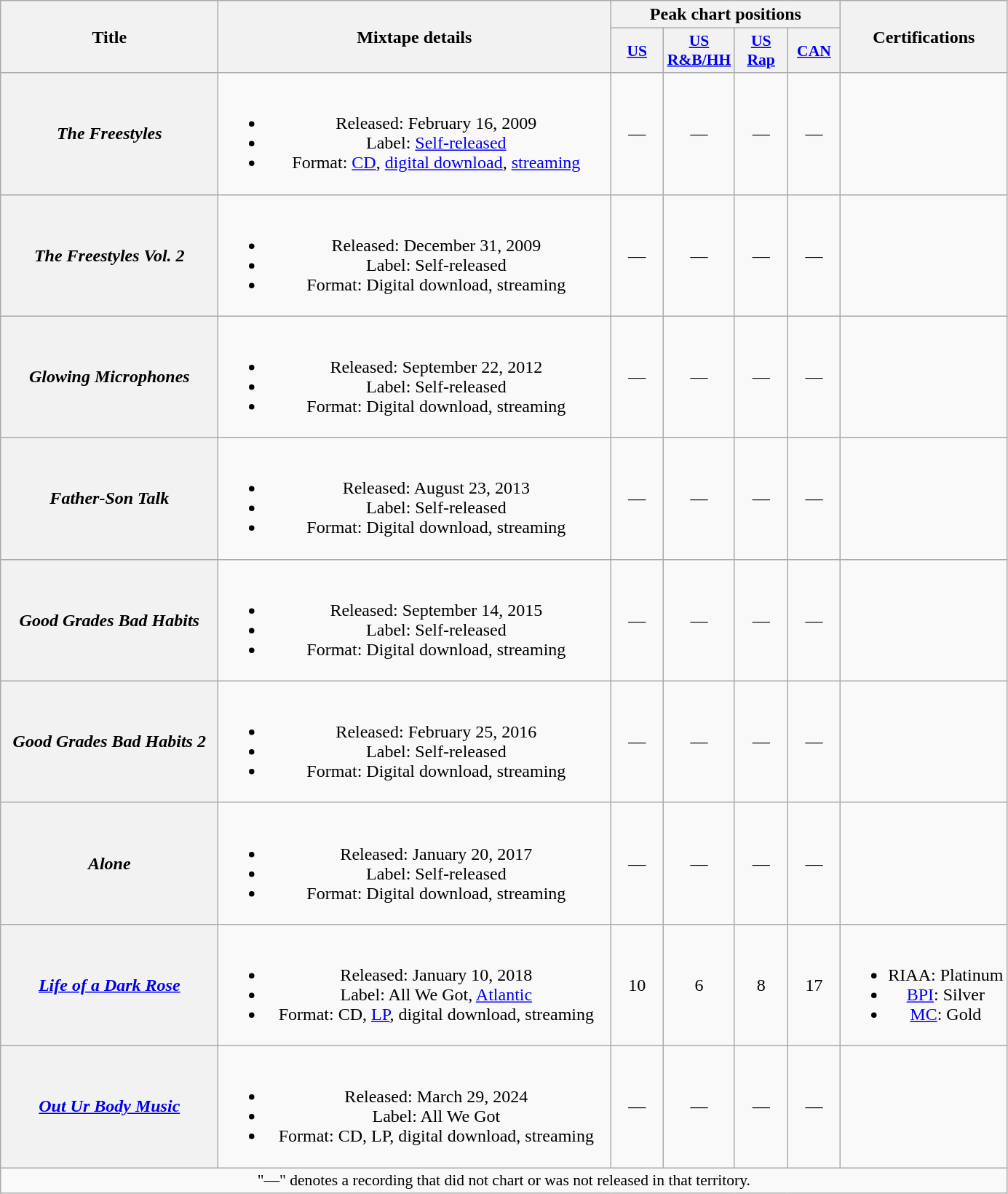<table class="wikitable plainrowheaders" style="text-align:center;" border="1">
<tr>
<th scope="col" rowspan="2" style="width:12em;">Title</th>
<th scope="col" rowspan="2" style="width:22em;">Mixtape details</th>
<th scope="col" colspan="4">Peak chart positions</th>
<th rowspan="2">Certifications</th>
</tr>
<tr>
<th scope="col" style="width:2.9em;font-size:90%;"><a href='#'>US</a><br></th>
<th scope="col" style="width:2.9em;font-size:90%;"><a href='#'>US<br>R&B/HH</a><br></th>
<th scope="col" style="width:2.9em;font-size:90%;"><a href='#'>US<br>Rap</a><br></th>
<th scope="col" style="width:2.9em;font-size:90%;"><a href='#'>CAN</a><br></th>
</tr>
<tr>
<th scope="row"><em>The Freestyles</em></th>
<td><br><ul><li>Released: February 16, 2009</li><li>Label: <a href='#'>Self-released</a></li><li>Format: <a href='#'>CD</a>, <a href='#'>digital download</a>, <a href='#'>streaming</a></li></ul></td>
<td>—</td>
<td>—</td>
<td>—</td>
<td>—</td>
<td></td>
</tr>
<tr>
<th scope="row"><em>The Freestyles Vol. 2</em></th>
<td><br><ul><li>Released: December 31, 2009</li><li>Label: Self-released</li><li>Format: Digital download, streaming</li></ul></td>
<td>—</td>
<td>—</td>
<td>—</td>
<td>—</td>
<td></td>
</tr>
<tr>
<th scope="row"><em>Glowing Microphones</em></th>
<td><br><ul><li>Released: September 22, 2012</li><li>Label: Self-released</li><li>Format: Digital download, streaming</li></ul></td>
<td>—</td>
<td>—</td>
<td>—</td>
<td>—</td>
<td></td>
</tr>
<tr>
<th scope="row"><em>Father-Son Talk</em> <br></th>
<td><br><ul><li>Released: August 23, 2013</li><li>Label: Self-released</li><li>Format: Digital download, streaming</li></ul></td>
<td>—</td>
<td>—</td>
<td>—</td>
<td>—</td>
<td></td>
</tr>
<tr>
<th scope="row"><em>Good Grades Bad Habits</em></th>
<td><br><ul><li>Released: September 14, 2015</li><li>Label: Self-released</li><li>Format: Digital download, streaming</li></ul></td>
<td>—</td>
<td>—</td>
<td>—</td>
<td>—</td>
<td></td>
</tr>
<tr>
<th scope="row"><em>Good Grades Bad Habits 2</em></th>
<td><br><ul><li>Released: February 25, 2016</li><li>Label: Self-released</li><li>Format: Digital download, streaming</li></ul></td>
<td>—</td>
<td>—</td>
<td>—</td>
<td>—</td>
<td></td>
</tr>
<tr>
<th scope="row"><em>Alone</em></th>
<td><br><ul><li>Released: January 20, 2017</li><li>Label: Self-released</li><li>Format: Digital download, streaming</li></ul></td>
<td>—</td>
<td>—</td>
<td>—</td>
<td>—</td>
<td></td>
</tr>
<tr>
<th scope="row"><em><a href='#'>Life of a Dark Rose</a></em></th>
<td><br><ul><li>Released: January 10, 2018</li><li>Label: All We Got, <a href='#'>Atlantic</a></li><li>Format: CD, <a href='#'>LP</a>, digital download, streaming</li></ul></td>
<td>10</td>
<td>6</td>
<td>8</td>
<td>17</td>
<td><br><ul><li>RIAA: Platinum</li><li><a href='#'>BPI</a>: Silver</li><li><a href='#'>MC</a>: Gold</li></ul></td>
</tr>
<tr>
<th scope="row"><em><a href='#'>Out Ur Body Music</a></em></th>
<td><br><ul><li>Released: March 29, 2024 </li><li>Label: All We Got</li><li>Format: CD, LP, digital download, streaming</li></ul></td>
<td>—</td>
<td>—</td>
<td>—</td>
<td>—</td>
<td></td>
</tr>
<tr>
<td colspan="8" style="font-size:90%">"—" denotes a recording that did not chart or was not released in that territory.</td>
</tr>
</table>
